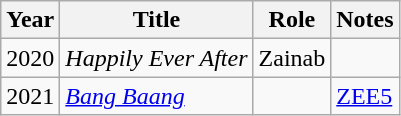<table class="wikitable">
<tr>
<th>Year</th>
<th>Title</th>
<th>Role</th>
<th>Notes</th>
</tr>
<tr>
<td>2020</td>
<td><em>Happily Ever After</em></td>
<td>Zainab</td>
<td></td>
</tr>
<tr>
<td>2021</td>
<td><em><a href='#'>Bang Baang</a></em></td>
<td></td>
<td><a href='#'>ZEE5</a></td>
</tr>
</table>
